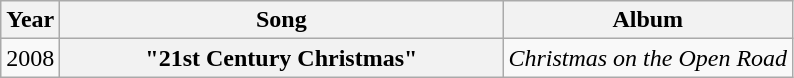<table class="wikitable plainrowheaders">
<tr>
<th>Year</th>
<th style="width:18em;">Song</th>
<th>Album</th>
</tr>
<tr>
<td>2008</td>
<th scope="row">"21st Century Christmas"</th>
<td><em>Christmas on the Open Road</em></td>
</tr>
</table>
